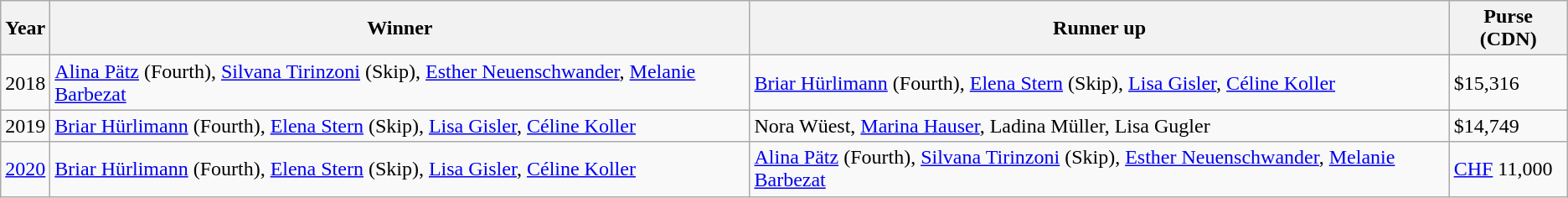<table class="wikitable">
<tr>
<th scope="col">Year</th>
<th scope="col">Winner</th>
<th scope="col">Runner up</th>
<th scope="col">Purse (CDN)</th>
</tr>
<tr>
<td>2018</td>
<td> <a href='#'>Alina Pätz</a> (Fourth), <a href='#'>Silvana Tirinzoni</a> (Skip), <a href='#'>Esther Neuenschwander</a>, <a href='#'>Melanie Barbezat</a></td>
<td> <a href='#'>Briar Hürlimann</a> (Fourth), <a href='#'>Elena Stern</a> (Skip), <a href='#'>Lisa Gisler</a>, <a href='#'>Céline Koller</a></td>
<td>$15,316</td>
</tr>
<tr>
<td>2019</td>
<td> <a href='#'>Briar Hürlimann</a> (Fourth), <a href='#'>Elena Stern</a> (Skip), <a href='#'>Lisa Gisler</a>, <a href='#'>Céline Koller</a></td>
<td> Nora Wüest, <a href='#'>Marina Hauser</a>, Ladina Müller, Lisa Gugler</td>
<td>$14,749</td>
</tr>
<tr>
<td><a href='#'>2020</a></td>
<td> <a href='#'>Briar Hürlimann</a> (Fourth), <a href='#'>Elena Stern</a> (Skip), <a href='#'>Lisa Gisler</a>, <a href='#'>Céline Koller</a></td>
<td> <a href='#'>Alina Pätz</a> (Fourth), <a href='#'>Silvana Tirinzoni</a> (Skip), <a href='#'>Esther Neuenschwander</a>, <a href='#'>Melanie Barbezat</a></td>
<td><a href='#'>CHF</a> 11,000</td>
</tr>
</table>
